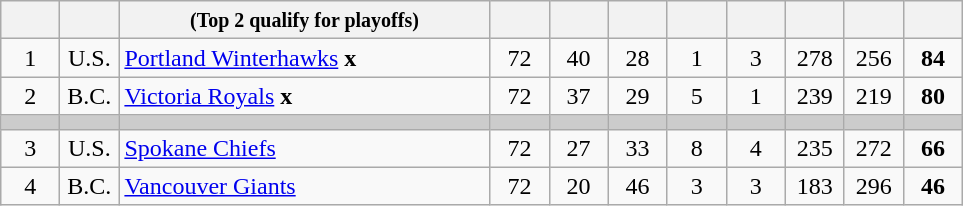<table class="wikitable sortable">
<tr>
<th style="width:2em"></th>
<th style="width:2em;"></th>
<th style="width:15em;" class="unsortable"><small>(Top 2 qualify for playoffs)</small></th>
<th style="width:2em;"></th>
<th style="width:2em;"></th>
<th style="width:2em;"></th>
<th style="width:2em;"></th>
<th style="width:2em;"></th>
<th style="width:2em;"></th>
<th style="width:2em;"></th>
<th style="width:2em;"></th>
</tr>
<tr style="font-weight: ; text-align: center;">
<td>1</td>
<td>U.S.</td>
<td style="text-align:left;"><a href='#'>Portland Winterhawks</a> <strong>x</strong></td>
<td>72</td>
<td>40</td>
<td>28</td>
<td>1</td>
<td>3</td>
<td>278</td>
<td>256</td>
<td><strong>84</strong></td>
</tr>
<tr style="font-weight: ; text-align: center;">
<td>2</td>
<td>B.C.</td>
<td style="text-align:left;"><a href='#'>Victoria Royals</a> <strong>x</strong></td>
<td>72</td>
<td>37</td>
<td>29</td>
<td>5</td>
<td>1</td>
<td>239</td>
<td>219</td>
<td><strong>80</strong></td>
</tr>
<tr style="color:#cccccc;background-color:#cccccc">
<td style="height:2px"></td>
<td></td>
<td></td>
<td></td>
<td></td>
<td></td>
<td></td>
<td></td>
<td></td>
<td></td>
<td></td>
</tr>
<tr style="text-align: center;">
<td>3</td>
<td>U.S.</td>
<td style="text-align:left;"><a href='#'>Spokane Chiefs</a></td>
<td>72</td>
<td>27</td>
<td>33</td>
<td>8</td>
<td>4</td>
<td>235</td>
<td>272</td>
<td><strong>66</strong></td>
</tr>
<tr style="text-align: center;">
<td>4</td>
<td>B.C.</td>
<td style="text-align:left;"><a href='#'>Vancouver Giants</a></td>
<td>72</td>
<td>20</td>
<td>46</td>
<td>3</td>
<td>3</td>
<td>183</td>
<td>296</td>
<td><strong>46</strong></td>
</tr>
</table>
